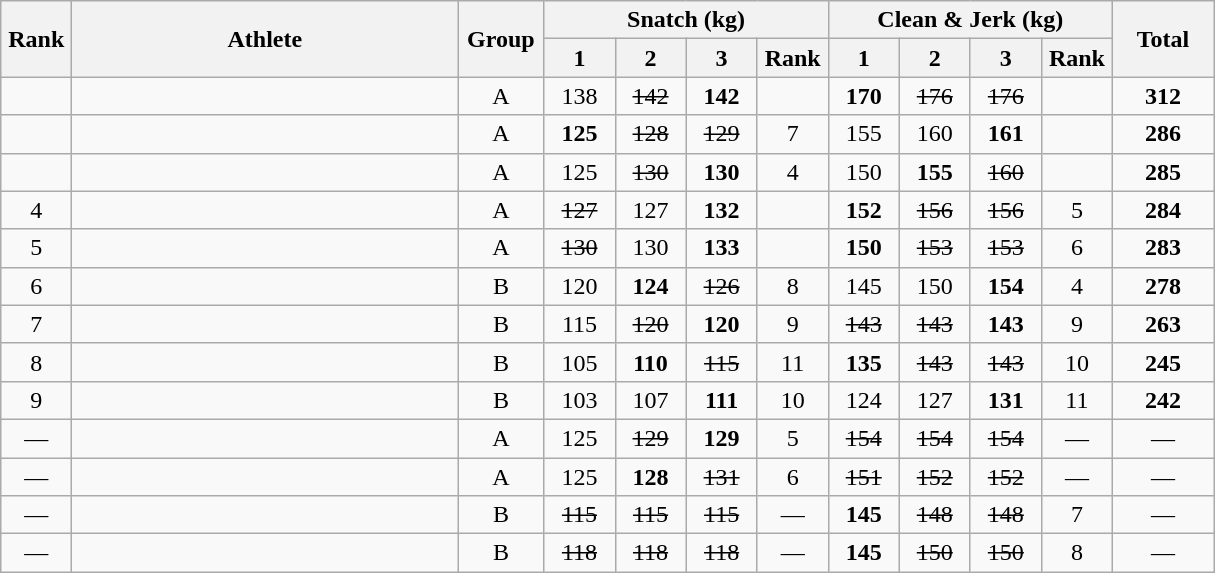<table class = "wikitable" style="text-align:center;">
<tr>
<th rowspan=2 width=40>Rank</th>
<th rowspan=2 width=250>Athlete</th>
<th rowspan=2 width=50>Group</th>
<th colspan=4>Snatch (kg)</th>
<th colspan=4>Clean & Jerk (kg)</th>
<th rowspan=2 width=60>Total</th>
</tr>
<tr>
<th width=40>1</th>
<th width=40>2</th>
<th width=40>3</th>
<th width=40>Rank</th>
<th width=40>1</th>
<th width=40>2</th>
<th width=40>3</th>
<th width=40>Rank</th>
</tr>
<tr>
<td></td>
<td align=left></td>
<td>A</td>
<td>138</td>
<td><s>142</s></td>
<td><strong>142</strong></td>
<td></td>
<td><strong>170</strong></td>
<td><s>176</s></td>
<td><s>176</s></td>
<td></td>
<td><strong>312</strong></td>
</tr>
<tr>
<td></td>
<td align=left></td>
<td>A</td>
<td><strong>125</strong></td>
<td><s>128</s></td>
<td><s>129</s></td>
<td>7</td>
<td>155</td>
<td>160</td>
<td><strong>161</strong></td>
<td></td>
<td><strong>286</strong></td>
</tr>
<tr>
<td></td>
<td align=left></td>
<td>A</td>
<td>125</td>
<td><s>130</s></td>
<td><strong>130</strong></td>
<td>4</td>
<td>150</td>
<td><strong>155</strong></td>
<td><s>160</s></td>
<td></td>
<td><strong>285</strong></td>
</tr>
<tr>
<td>4</td>
<td align=left></td>
<td>A</td>
<td><s>127</s></td>
<td>127</td>
<td><strong>132</strong></td>
<td></td>
<td><strong>152</strong></td>
<td><s>156</s></td>
<td><s>156</s></td>
<td>5</td>
<td><strong>284</strong></td>
</tr>
<tr>
<td>5</td>
<td align=left></td>
<td>A</td>
<td><s>130</s></td>
<td>130</td>
<td><strong>133</strong></td>
<td></td>
<td><strong>150</strong></td>
<td><s>153</s></td>
<td><s>153</s></td>
<td>6</td>
<td><strong>283</strong></td>
</tr>
<tr>
<td>6</td>
<td align=left></td>
<td>B</td>
<td>120</td>
<td><strong>124</strong></td>
<td><s>126</s></td>
<td>8</td>
<td>145</td>
<td>150</td>
<td><strong>154</strong></td>
<td>4</td>
<td><strong>278</strong></td>
</tr>
<tr>
<td>7</td>
<td align=left></td>
<td>B</td>
<td>115</td>
<td><s>120</s></td>
<td><strong>120</strong></td>
<td>9</td>
<td><s>143</s></td>
<td><s>143</s></td>
<td><strong>143</strong></td>
<td>9</td>
<td><strong>263</strong></td>
</tr>
<tr>
<td>8</td>
<td align=left></td>
<td>B</td>
<td>105</td>
<td><strong>110</strong></td>
<td><s>115</s></td>
<td>11</td>
<td><strong>135</strong></td>
<td><s>143</s></td>
<td><s>143</s></td>
<td>10</td>
<td><strong>245</strong></td>
</tr>
<tr>
<td>9</td>
<td align=left></td>
<td>B</td>
<td>103</td>
<td>107</td>
<td><strong>111</strong></td>
<td>10</td>
<td>124</td>
<td>127</td>
<td><strong>131</strong></td>
<td>11</td>
<td><strong>242</strong></td>
</tr>
<tr>
<td>—</td>
<td align=left></td>
<td>A</td>
<td>125</td>
<td><s>129</s></td>
<td><strong>129</strong></td>
<td>5</td>
<td><s>154</s></td>
<td><s>154</s></td>
<td><s>154</s></td>
<td>—</td>
<td>—</td>
</tr>
<tr>
<td>—</td>
<td align=left></td>
<td>A</td>
<td>125</td>
<td><strong>128</strong></td>
<td><s>131</s></td>
<td>6</td>
<td><s>151</s></td>
<td><s>152</s></td>
<td><s>152</s></td>
<td>—</td>
<td>—</td>
</tr>
<tr>
<td>—</td>
<td align=left></td>
<td>B</td>
<td><s>115</s></td>
<td><s>115</s></td>
<td><s>115</s></td>
<td>—</td>
<td><strong>145</strong></td>
<td><s>148</s></td>
<td><s>148</s></td>
<td>7</td>
<td>—</td>
</tr>
<tr>
<td>—</td>
<td align=left></td>
<td>B</td>
<td><s>118</s></td>
<td><s>118</s></td>
<td><s>118</s></td>
<td>—</td>
<td><strong>145</strong></td>
<td><s>150</s></td>
<td><s>150</s></td>
<td>8</td>
<td>—</td>
</tr>
</table>
